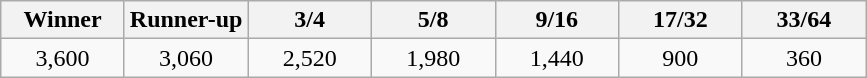<table class="wikitable" style="text-align:center">
<tr>
<th width="75">Winner</th>
<th width="75">Runner-up</th>
<th width="75">3/4</th>
<th width="75">5/8</th>
<th width="75">9/16</th>
<th width="75">17/32</th>
<th width="75">33/64</th>
</tr>
<tr>
<td>3,600</td>
<td>3,060</td>
<td>2,520</td>
<td>1,980</td>
<td>1,440</td>
<td>900</td>
<td>360</td>
</tr>
</table>
